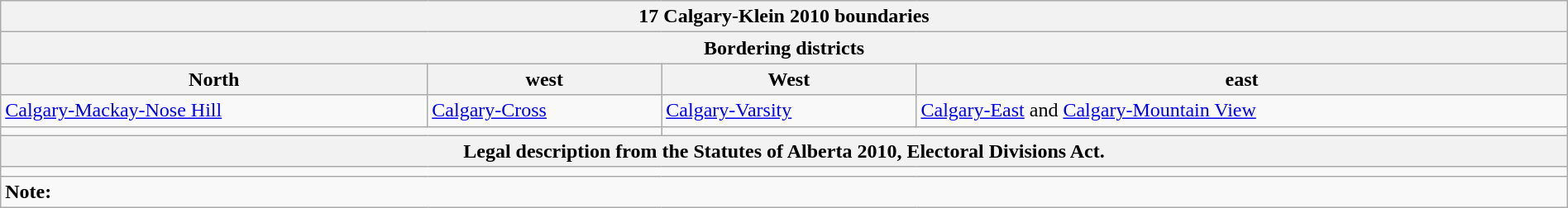<table class="wikitable collapsible collapsed" style="width:100%;">
<tr>
<th colspan=4>17 Calgary-Klein 2010 boundaries</th>
</tr>
<tr>
<th colspan=4>Bordering districts</th>
</tr>
<tr>
<th>North</th>
<th>west</th>
<th>West</th>
<th>east</th>
</tr>
<tr>
<td><a href='#'>Calgary-Mackay-Nose Hill</a></td>
<td><a href='#'>Calgary-Cross</a></td>
<td><a href='#'>Calgary-Varsity</a></td>
<td><a href='#'>Calgary-East</a> and <a href='#'>Calgary-Mountain View</a></td>
</tr>
<tr>
<td colspan=2 align=center></td>
<td colspan=2 align=center></td>
</tr>
<tr>
<th colspan=4>Legal description from the Statutes of Alberta 2010, Electoral Divisions Act.</th>
</tr>
<tr>
<td colspan=4></td>
</tr>
<tr>
<td colspan=4><strong>Note:</strong></td>
</tr>
</table>
